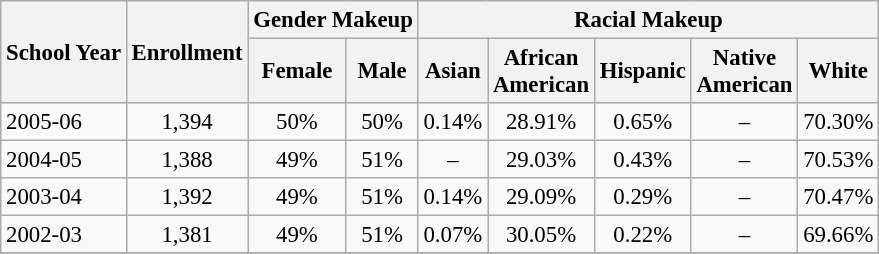<table class="wikitable" style="font-size: 95%;">
<tr>
<th rowspan="2">School Year</th>
<th rowspan="2">Enrollment</th>
<th colspan="2">Gender Makeup</th>
<th colspan="5">Racial Makeup</th>
</tr>
<tr>
<th>Female</th>
<th>Male</th>
<th>Asian</th>
<th>African <br>American</th>
<th>Hispanic</th>
<th>Native <br>American</th>
<th>White</th>
</tr>
<tr>
<td align="left">2005-06</td>
<td align="center">1,394</td>
<td align="center">50%</td>
<td align="center">50%</td>
<td align="center">0.14%</td>
<td align="center">28.91%</td>
<td align="center">0.65%</td>
<td align="center">–</td>
<td align="center">70.30%</td>
</tr>
<tr>
<td align="left">2004-05</td>
<td align="center">1,388</td>
<td align="center">49%</td>
<td align="center">51%</td>
<td align="center">–</td>
<td align="center">29.03%</td>
<td align="center">0.43%</td>
<td align="center">–</td>
<td align="center">70.53%</td>
</tr>
<tr>
<td align="left">2003-04</td>
<td align="center">1,392</td>
<td align="center">49%</td>
<td align="center">51%</td>
<td align="center">0.14%</td>
<td align="center">29.09%</td>
<td align="center">0.29%</td>
<td align="center">–</td>
<td align="center">70.47%</td>
</tr>
<tr>
<td align="left">2002-03</td>
<td align="center">1,381</td>
<td align="center">49%</td>
<td align="center">51%</td>
<td align="center">0.07%</td>
<td align="center">30.05%</td>
<td align="center">0.22%</td>
<td align="center">–</td>
<td align="center">69.66%</td>
</tr>
<tr>
</tr>
</table>
